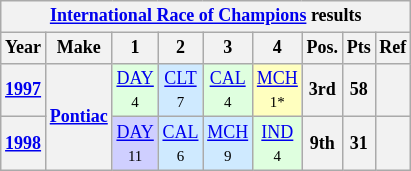<table class="wikitable" style="text-align:center; font-size:75%">
<tr>
<th colspan=9><a href='#'>International Race of Champions</a> results</th>
</tr>
<tr>
<th>Year</th>
<th>Make</th>
<th>1</th>
<th>2</th>
<th>3</th>
<th>4</th>
<th>Pos.</th>
<th>Pts</th>
<th>Ref</th>
</tr>
<tr>
<th><a href='#'>1997</a></th>
<th rowspan=2><a href='#'>Pontiac</a></th>
<td style="background:#DFFFDF;"><a href='#'>DAY</a><br><small>4</small></td>
<td style="background:#CFEAFF;"><a href='#'>CLT</a><br><small>7</small></td>
<td style="background:#DFFFDF;"><a href='#'>CAL</a><br><small>4</small></td>
<td style="background:#FFFFBF;"><a href='#'>MCH</a><br><small>1*</small></td>
<th>3rd</th>
<th>58</th>
<th></th>
</tr>
<tr>
<th><a href='#'>1998</a></th>
<td style="background:#CFCFFF;"><a href='#'>DAY</a><br><small>11</small></td>
<td style="background:#CFEAFF;"><a href='#'>CAL</a><br><small>6</small></td>
<td style="background:#CFEAFF;"><a href='#'>MCH</a><br><small>9</small></td>
<td style="background:#DFFFDF;"><a href='#'>IND</a><br><small>4</small></td>
<th>9th</th>
<th>31</th>
<th></th>
</tr>
</table>
